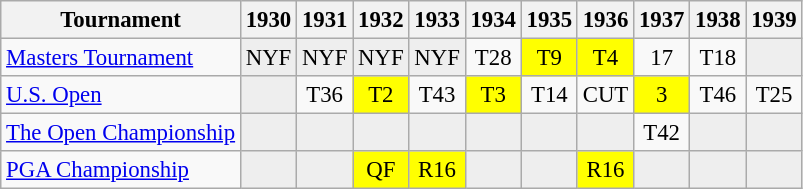<table class="wikitable" style="font-size:95%;text-align:center;">
<tr>
<th>Tournament</th>
<th>1930</th>
<th>1931</th>
<th>1932</th>
<th>1933</th>
<th>1934</th>
<th>1935</th>
<th>1936</th>
<th>1937</th>
<th>1938</th>
<th>1939</th>
</tr>
<tr>
<td align=left><a href='#'>Masters Tournament</a></td>
<td style="background:#eeeeee;">NYF</td>
<td style="background:#eeeeee;">NYF</td>
<td style="background:#eeeeee;">NYF</td>
<td style="background:#eeeeee;">NYF</td>
<td>T28</td>
<td style="background:yellow;">T9</td>
<td style="background:yellow;">T4</td>
<td>17</td>
<td>T18</td>
<td style="background:#eeeeee;"></td>
</tr>
<tr>
<td align=left><a href='#'>U.S. Open</a></td>
<td style="background:#eeeeee;"></td>
<td>T36</td>
<td style="background:yellow;">T2</td>
<td>T43</td>
<td style="background:yellow;">T3</td>
<td>T14</td>
<td>CUT</td>
<td style="background:yellow;">3</td>
<td>T46</td>
<td>T25</td>
</tr>
<tr>
<td align=left><a href='#'>The Open Championship</a></td>
<td style="background:#eeeeee;"></td>
<td style="background:#eeeeee;"></td>
<td style="background:#eeeeee;"></td>
<td style="background:#eeeeee;"></td>
<td style="background:#eeeeee;"></td>
<td style="background:#eeeeee;"></td>
<td style="background:#eeeeee;"></td>
<td>T42</td>
<td style="background:#eeeeee;"></td>
<td style="background:#eeeeee;"></td>
</tr>
<tr>
<td align=left><a href='#'>PGA Championship</a></td>
<td style="background:#eeeeee;"></td>
<td style="background:#eeeeee;"></td>
<td style="background:yellow;">QF</td>
<td style="background:yellow;">R16</td>
<td style="background:#eeeeee;"></td>
<td style="background:#eeeeee;"></td>
<td style="background:yellow;">R16</td>
<td style="background:#eeeeee;"></td>
<td style="background:#eeeeee;"></td>
<td style="background:#eeeeee;"></td>
</tr>
</table>
